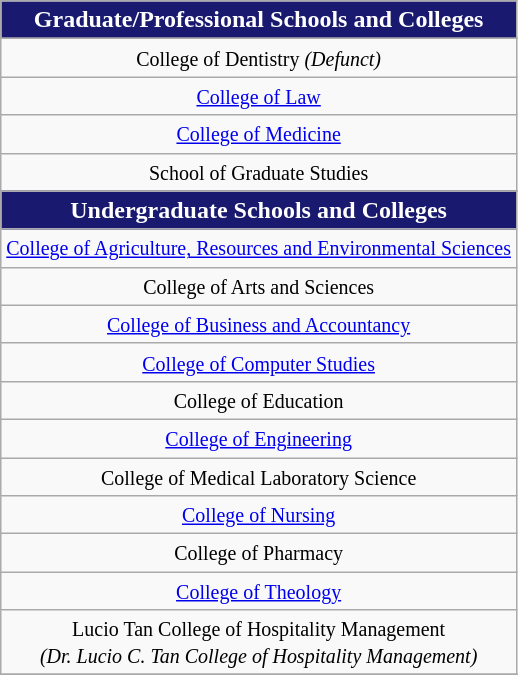<table class="wikitable floatleft">
<tr style="color:white; background:#191970; text-align:center;">
<td><strong>Graduate/Professional Schools and Colleges</strong></td>
</tr>
<tr style="color:black; background:#D3D3D3; text-align:center;">
</tr>
<tr>
<td style="text-align:center;"><small> College of Dentistry <em>(Defunct)</em></small></td>
</tr>
<tr>
<td style="text-align:center;"><small> <a href='#'>College of Law</a></small></td>
</tr>
<tr>
<td style="text-align:center;"><small> <a href='#'>College of Medicine</a> </small></td>
</tr>
<tr>
<td style="text-align:center;"><small> School of Graduate Studies </small></td>
</tr>
<tr>
</tr>
<tr style="color:white; background:#191970; text-align:center;">
<td><strong>Undergraduate Schools and Colleges</strong></td>
</tr>
<tr>
<td style="text-align:center;"><small> <a href='#'>College of Agriculture, Resources and Environmental Sciences</a> </small></td>
</tr>
<tr>
<td style="text-align:center;"><small> College of Arts and Sciences </small></td>
</tr>
<tr>
<td style="text-align:center;"><small> <a href='#'>College of Business and Accountancy</a></small></td>
</tr>
<tr>
<td style="text-align:center;"><small> <a href='#'>College of Computer Studies</a></small></td>
</tr>
<tr>
<td style="text-align:center;"><small> College of Education </small></td>
</tr>
<tr>
<td style="text-align:center;"><small> <a href='#'>College of Engineering</a> </small></td>
</tr>
<tr>
<td style="text-align:center;"><small> College of Medical Laboratory Science</small></td>
</tr>
<tr>
<td style="text-align:center;"><small> <a href='#'>College of Nursing</a> </small></td>
</tr>
<tr>
<td style="text-align:center;"><small> College of Pharmacy </small></td>
</tr>
<tr>
<td style="text-align:center;"><small> <a href='#'>College of Theology</a></small></td>
</tr>
<tr>
<td style="text-align:center;"><small> Lucio Tan College of Hospitality Management <br> <em>(Dr. Lucio C. Tan College of Hospitality Management)</em></small></td>
</tr>
<tr>
</tr>
</table>
